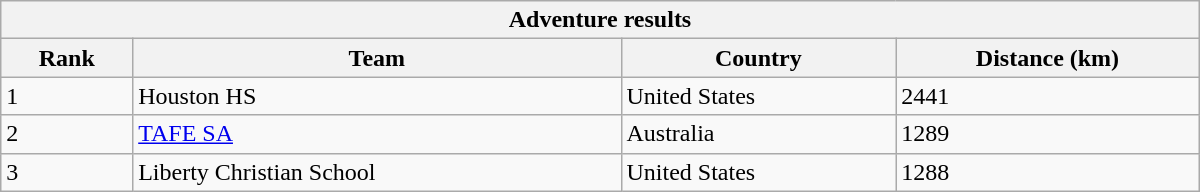<table class="wikitable collapsible collapsed" style="min-width:50em;">
<tr>
<th colspan=6>Adventure results</th>
</tr>
<tr>
<th>Rank</th>
<th>Team</th>
<th>Country</th>
<th>Distance (km)</th>
</tr>
<tr>
<td>1</td>
<td>Houston HS</td>
<td>United States</td>
<td>2441</td>
</tr>
<tr>
<td>2</td>
<td><a href='#'>TAFE SA</a></td>
<td>Australia</td>
<td>1289</td>
</tr>
<tr>
<td>3</td>
<td>Liberty Christian School</td>
<td>United States</td>
<td>1288</td>
</tr>
</table>
